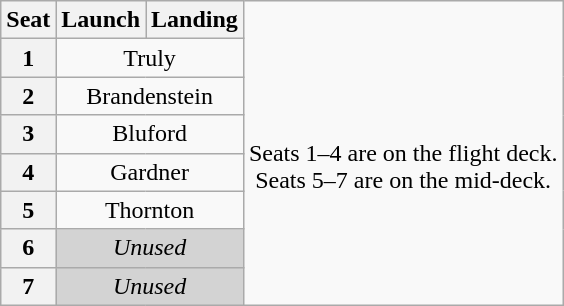<table class="wikitable" style="text-align:center">
<tr>
<th>Seat</th>
<th>Launch</th>
<th>Landing</th>
<td rowspan=8><br>Seats 1–4 are on the flight deck.<br>Seats 5–7 are on the mid-deck.</td>
</tr>
<tr>
<th>1</th>
<td colspan=2>Truly</td>
</tr>
<tr>
<th>2</th>
<td colspan=2>Brandenstein</td>
</tr>
<tr>
<th>3</th>
<td colspan=2>Bluford</td>
</tr>
<tr>
<th>4</th>
<td colspan=2>Gardner</td>
</tr>
<tr>
<th>5</th>
<td colspan=2>Thornton</td>
</tr>
<tr>
<th>6</th>
<td colspan=2 style="background-color:lightgray"><em>Unused</em></td>
</tr>
<tr>
<th>7</th>
<td colspan=2 style="background-color:lightgray"><em>Unused</em></td>
</tr>
</table>
